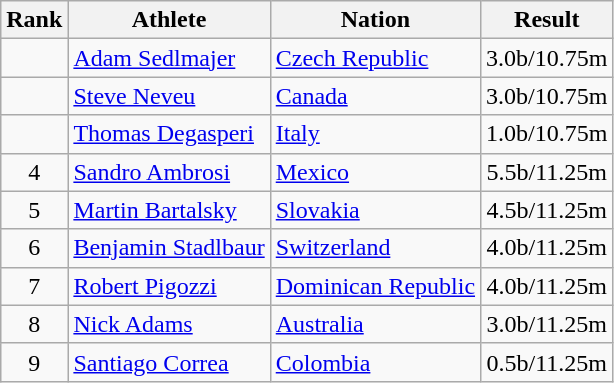<table class="wikitable sortable" style="text-align:center">
<tr>
<th>Rank</th>
<th>Athlete</th>
<th>Nation</th>
<th>Result</th>
</tr>
<tr>
<td></td>
<td align=left><a href='#'>Adam Sedlmajer</a></td>
<td align=left> <a href='#'>Czech Republic</a></td>
<td>3.0b/10.75m</td>
</tr>
<tr>
<td></td>
<td align=left><a href='#'>Steve Neveu</a></td>
<td align=left> <a href='#'>Canada</a></td>
<td>3.0b/10.75m</td>
</tr>
<tr>
<td></td>
<td align=left><a href='#'>Thomas Degasperi</a></td>
<td align=left> <a href='#'>Italy</a></td>
<td>1.0b/10.75m</td>
</tr>
<tr>
<td>4</td>
<td align=left><a href='#'>Sandro Ambrosi</a></td>
<td align=left> <a href='#'>Mexico</a></td>
<td>5.5b/11.25m</td>
</tr>
<tr>
<td>5</td>
<td align=left><a href='#'>Martin Bartalsky</a></td>
<td align=left> <a href='#'>Slovakia</a></td>
<td>4.5b/11.25m</td>
</tr>
<tr>
<td>6</td>
<td align=left><a href='#'>Benjamin Stadlbaur</a></td>
<td align=left> <a href='#'>Switzerland</a></td>
<td>4.0b/11.25m</td>
</tr>
<tr>
<td>7</td>
<td align=left><a href='#'>Robert Pigozzi</a></td>
<td align=left> <a href='#'>Dominican Republic</a></td>
<td>4.0b/11.25m</td>
</tr>
<tr>
<td>8</td>
<td align=left><a href='#'>Nick Adams</a></td>
<td align=left> <a href='#'>Australia</a></td>
<td>3.0b/11.25m</td>
</tr>
<tr>
<td>9</td>
<td align=left><a href='#'>Santiago Correa</a></td>
<td align=left> <a href='#'>Colombia</a></td>
<td>0.5b/11.25m</td>
</tr>
</table>
